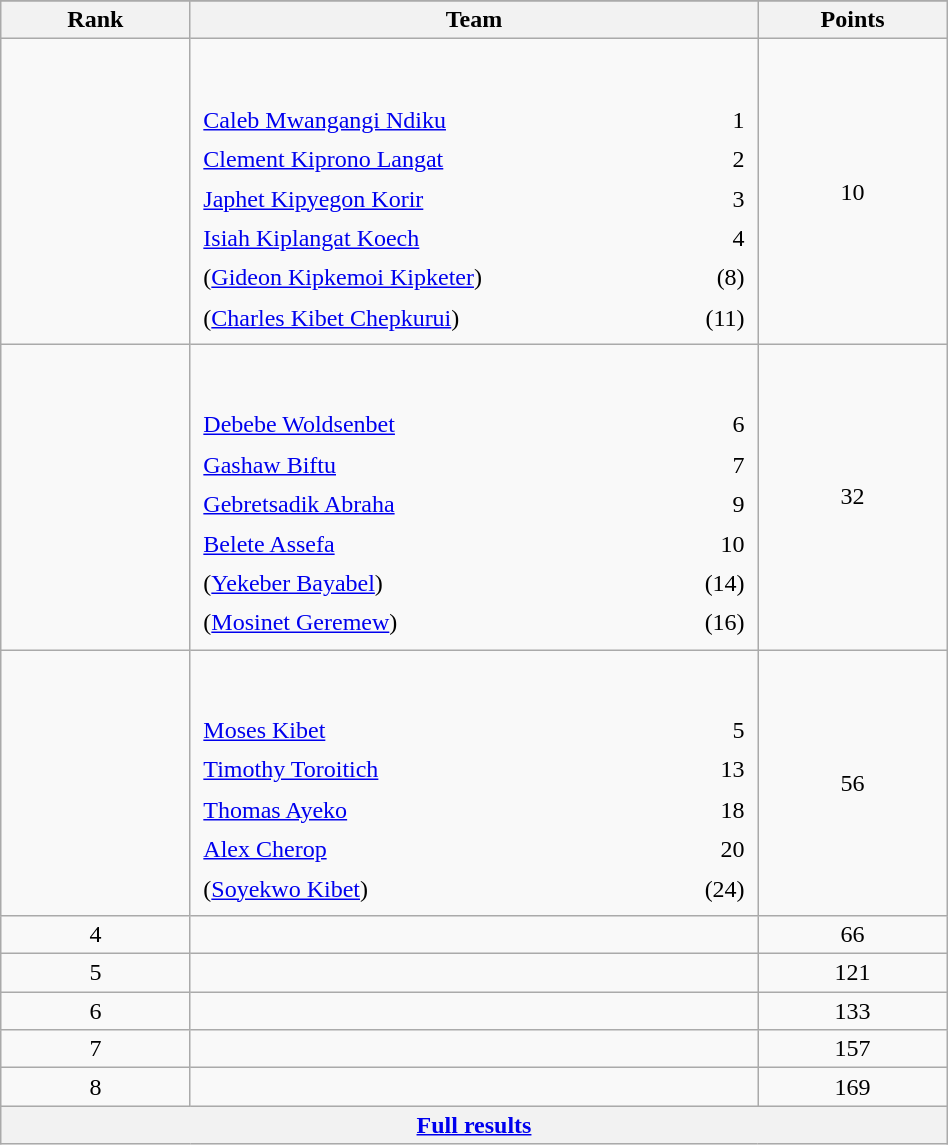<table class="wikitable" width=50%>
<tr>
</tr>
<tr>
<th width=10%>Rank</th>
<th width=30%>Team</th>
<th width=10%>Points</th>
</tr>
<tr align="center">
<td></td>
<td align=left> <br><br><table width=100%>
<tr>
<td align=left style="border:0"><a href='#'>Caleb Mwangangi Ndiku</a></td>
<td align=right style="border:0">1</td>
</tr>
<tr>
<td align=left style="border:0"><a href='#'>Clement Kiprono Langat</a></td>
<td align=right style="border:0">2</td>
</tr>
<tr>
<td align=left style="border:0"><a href='#'>Japhet Kipyegon Korir</a></td>
<td align=right style="border:0">3</td>
</tr>
<tr>
<td align=left style="border:0"><a href='#'>Isiah Kiplangat Koech</a></td>
<td align=right style="border:0">4</td>
</tr>
<tr>
<td align=left style="border:0">(<a href='#'>Gideon Kipkemoi Kipketer</a>)</td>
<td align=right style="border:0">(8)</td>
</tr>
<tr>
<td align=left style="border:0">(<a href='#'>Charles Kibet Chepkurui</a>)</td>
<td align=right style="border:0">(11)</td>
</tr>
</table>
</td>
<td>10</td>
</tr>
<tr align="center">
<td></td>
<td align=left> <br><br><table width=100%>
<tr>
<td align=left style="border:0"><a href='#'>Debebe Woldsenbet</a></td>
<td align=right style="border:0">6</td>
</tr>
<tr>
<td align=left style="border:0"><a href='#'>Gashaw Biftu</a></td>
<td align=right style="border:0">7</td>
</tr>
<tr>
<td align=left style="border:0"><a href='#'>Gebretsadik Abraha</a></td>
<td align=right style="border:0">9</td>
</tr>
<tr>
<td align=left style="border:0"><a href='#'>Belete Assefa</a></td>
<td align=right style="border:0">10</td>
</tr>
<tr>
<td align=left style="border:0">(<a href='#'>Yekeber Bayabel</a>)</td>
<td align=right style="border:0">(14)</td>
</tr>
<tr>
<td align=left style="border:0">(<a href='#'>Mosinet Geremew</a>)</td>
<td align=right style="border:0">(16)</td>
</tr>
</table>
</td>
<td>32</td>
</tr>
<tr align="center">
<td></td>
<td align=left> <br><br><table width=100%>
<tr>
<td align=left style="border:0"><a href='#'>Moses Kibet</a></td>
<td align=right style="border:0">5</td>
</tr>
<tr>
<td align=left style="border:0"><a href='#'>Timothy Toroitich</a></td>
<td align=right style="border:0">13</td>
</tr>
<tr>
<td align=left style="border:0"><a href='#'>Thomas Ayeko</a></td>
<td align=right style="border:0">18</td>
</tr>
<tr>
<td align=left style="border:0"><a href='#'>Alex Cherop</a></td>
<td align=right style="border:0">20</td>
</tr>
<tr>
<td align=left style="border:0">(<a href='#'>Soyekwo Kibet</a>)</td>
<td align=right style="border:0">(24)</td>
</tr>
</table>
</td>
<td>56</td>
</tr>
<tr align="center">
<td>4</td>
<td align="left"></td>
<td>66</td>
</tr>
<tr align="center">
<td>5</td>
<td align="left"></td>
<td>121</td>
</tr>
<tr align="center">
<td>6</td>
<td align="left"></td>
<td>133</td>
</tr>
<tr align="center">
<td>7</td>
<td align="left"></td>
<td>157</td>
</tr>
<tr align="center">
<td>8</td>
<td align="left"></td>
<td>169</td>
</tr>
<tr class="sortbottom">
<th colspan=3 align=center><a href='#'>Full results</a></th>
</tr>
</table>
